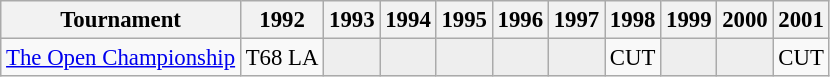<table class="wikitable" style="font-size:95%;text-align:center;">
<tr>
<th>Tournament</th>
<th>1992</th>
<th>1993</th>
<th>1994</th>
<th>1995</th>
<th>1996</th>
<th>1997</th>
<th>1998</th>
<th>1999</th>
<th>2000</th>
<th>2001</th>
</tr>
<tr>
<td align=left><a href='#'>The Open Championship</a></td>
<td>T68 <span>LA</span></td>
<td style="background:#eeeeee;"></td>
<td style="background:#eeeeee;"></td>
<td style="background:#eeeeee;"></td>
<td style="background:#eeeeee;"></td>
<td style="background:#eeeeee;"></td>
<td>CUT</td>
<td style="background:#eeeeee;"></td>
<td style="background:#eeeeee;"></td>
<td>CUT</td>
</tr>
</table>
